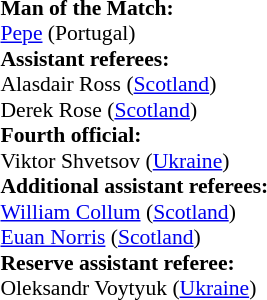<table style="width:100%; font-size:90%;">
<tr>
<td><br><strong>Man of the Match:</strong>
<br><a href='#'>Pepe</a> (Portugal)<br><strong>Assistant referees:</strong>
<br>Alasdair Ross (<a href='#'>Scotland</a>)
<br>Derek Rose (<a href='#'>Scotland</a>)
<br><strong>Fourth official:</strong>
<br>Viktor Shvetsov (<a href='#'>Ukraine</a>)
<br><strong>Additional assistant referees:</strong>
<br><a href='#'>William Collum</a> (<a href='#'>Scotland</a>)
<br><a href='#'>Euan Norris</a> (<a href='#'>Scotland</a>)
<br><strong>Reserve assistant referee:</strong>
<br>Oleksandr Voytyuk (<a href='#'>Ukraine</a>)</td>
</tr>
</table>
